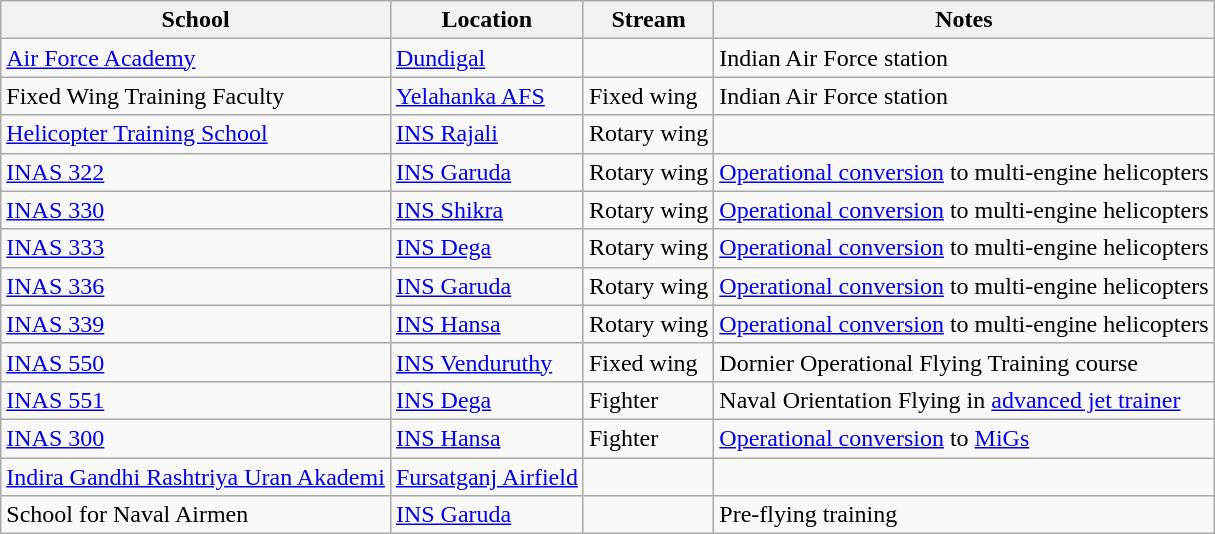<table class="wikitable">
<tr>
<th>School</th>
<th>Location</th>
<th>Stream</th>
<th>Notes</th>
</tr>
<tr>
<td><a href='#'>Air Force Academy</a></td>
<td><a href='#'>Dundigal</a></td>
<td></td>
<td>Indian Air Force station</td>
</tr>
<tr>
<td>Fixed Wing Training Faculty</td>
<td><a href='#'>Yelahanka AFS</a></td>
<td>Fixed wing</td>
<td>Indian Air Force station</td>
</tr>
<tr>
<td><a href='#'>Helicopter Training School</a></td>
<td><a href='#'>INS Rajali</a></td>
<td>Rotary wing</td>
<td></td>
</tr>
<tr>
<td><a href='#'>INAS 322</a></td>
<td><a href='#'>INS Garuda</a></td>
<td>Rotary wing</td>
<td><a href='#'>Operational conversion</a> to multi-engine helicopters</td>
</tr>
<tr>
<td><a href='#'>INAS 330</a></td>
<td><a href='#'>INS Shikra</a></td>
<td>Rotary wing</td>
<td><a href='#'>Operational conversion</a> to multi-engine helicopters</td>
</tr>
<tr>
<td><a href='#'>INAS 333</a></td>
<td><a href='#'>INS Dega</a></td>
<td>Rotary wing</td>
<td><a href='#'>Operational conversion</a> to multi-engine helicopters</td>
</tr>
<tr>
<td><a href='#'>INAS 336</a></td>
<td><a href='#'>INS Garuda</a></td>
<td>Rotary wing</td>
<td><a href='#'>Operational conversion</a> to multi-engine helicopters</td>
</tr>
<tr>
<td><a href='#'>INAS 339</a></td>
<td><a href='#'>INS Hansa</a></td>
<td>Rotary wing</td>
<td><a href='#'>Operational conversion</a> to multi-engine helicopters</td>
</tr>
<tr>
<td><a href='#'>INAS 550</a></td>
<td><a href='#'>INS Venduruthy</a></td>
<td>Fixed wing</td>
<td>Dornier Operational Flying Training course</td>
</tr>
<tr>
<td><a href='#'>INAS 551</a></td>
<td><a href='#'>INS Dega</a></td>
<td>Fighter</td>
<td>Naval Orientation Flying in <a href='#'>advanced jet trainer</a></td>
</tr>
<tr>
<td><a href='#'>INAS 300</a></td>
<td><a href='#'>INS Hansa</a></td>
<td>Fighter</td>
<td><a href='#'>Operational conversion</a> to <a href='#'>MiGs</a></td>
</tr>
<tr>
<td><a href='#'>Indira Gandhi Rashtriya Uran Akademi</a></td>
<td><a href='#'>Fursatganj Airfield</a></td>
<td></td>
<td></td>
</tr>
<tr>
<td>School for Naval Airmen</td>
<td><a href='#'>INS Garuda</a></td>
<td></td>
<td>Pre-flying training</td>
</tr>
</table>
